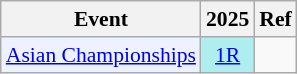<table class="wikitable" style="font-size: 90%; text-align:center">
<tr>
<th>Event</th>
<th>2025</th>
<th>Ref</th>
</tr>
<tr>
<td bgcolor="#ECF2FF"; align="left"><a href='#'>Asian Championships</a></td>
<td bgcolor=AFEEEE><a href='#'>1R</a></td>
<td></td>
</tr>
</table>
